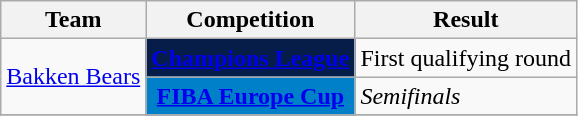<table class="wikitable sortable">
<tr>
<th>Team</th>
<th>Competition</th>
<th>Result</th>
</tr>
<tr>
<td rowspan=2><a href='#'>Bakken Bears</a></td>
<td style="background-color:#071D49;color:#D0D3D4;text-align:center"><strong><a href='#'><span>Champions League</span></a></strong></td>
<td>First qualifying round</td>
</tr>
<tr>
<td style="background-color:#0080c8;color:#D0D3D4;text-align:center"><strong><a href='#'><span>FIBA Europe Cup</span></a></strong></td>
<td><em>Semifinals</em></td>
</tr>
<tr>
</tr>
</table>
